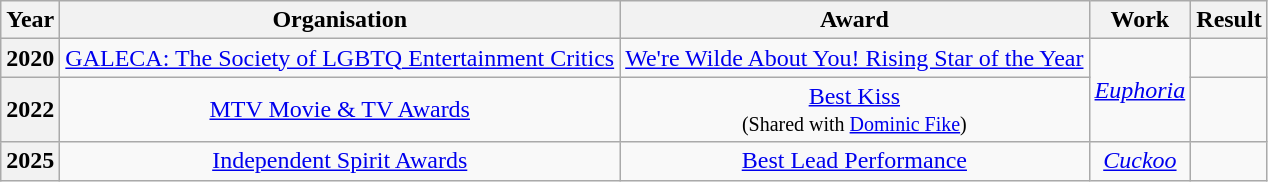<table class="wikitable sortable plainrowheaders" style="text-align:center;">
<tr>
<th>Year</th>
<th>Organisation</th>
<th>Award</th>
<th>Work</th>
<th>Result</th>
</tr>
<tr>
<th>2020</th>
<td><a href='#'>GALECA: The Society of LGBTQ Entertainment Critics</a></td>
<td><a href='#'>We're Wilde About You! Rising Star of the Year</a></td>
<td rowspan="2"><em><a href='#'>Euphoria</a></em></td>
<td></td>
</tr>
<tr>
<th>2022</th>
<td><a href='#'>MTV Movie & TV Awards</a></td>
<td><a href='#'>Best Kiss</a><br><small>(Shared with <a href='#'>Dominic Fike</a>)</small></td>
<td></td>
</tr>
<tr>
<th>2025</th>
<td><a href='#'>Independent Spirit Awards</a></td>
<td><a href='#'>Best Lead Performance</a></td>
<td><em><a href='#'>Cuckoo</a></em></td>
<td></td>
</tr>
</table>
